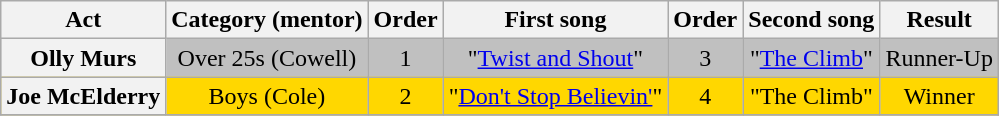<table class="wikitable plainrowheaders" style="text-align:center;">
<tr>
<th scope="col">Act</th>
<th scope="col">Category (mentor)</th>
<th scope="col">Order</th>
<th scope="col">First song</th>
<th scope=col>Order</th>
<th scope="col">Second song</th>
<th scope="col">Result</th>
</tr>
<tr style="background:silver;">
<th scope="row">Olly Murs</th>
<td>Over 25s (Cowell)</td>
<td>1</td>
<td>"<a href='#'>Twist and Shout</a>"</td>
<td>3</td>
<td>"<a href='#'>The Climb</a>"</td>
<td>Runner-Up</td>
</tr>
<tr style="background:gold">
<th scope="row">Joe McElderry</th>
<td>Boys (Cole)</td>
<td>2</td>
<td>"<a href='#'>Don't Stop Believin'</a>"</td>
<td>4</td>
<td>"The Climb" </td>
<td>Winner</td>
</tr>
<tr>
</tr>
</table>
